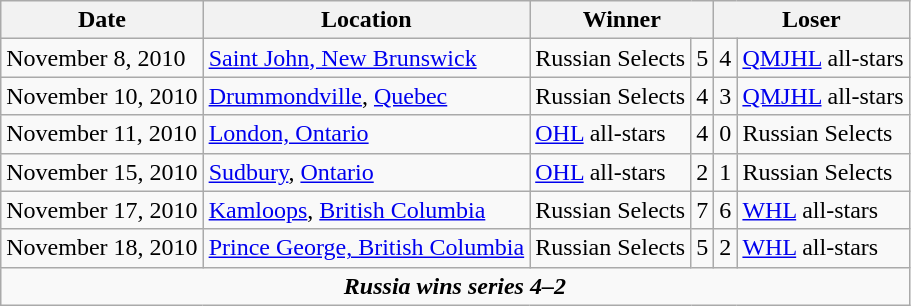<table class="wikitable">
<tr>
<th>Date</th>
<th>Location</th>
<th colspan=2>Winner</th>
<th colspan=2>Loser</th>
</tr>
<tr>
<td>November 8, 2010</td>
<td><a href='#'>Saint John, New Brunswick</a></td>
<td>Russian Selects</td>
<td>5</td>
<td>4</td>
<td><a href='#'>QMJHL</a> all-stars</td>
</tr>
<tr>
<td>November 10, 2010</td>
<td><a href='#'>Drummondville</a>, <a href='#'>Quebec</a></td>
<td>Russian Selects</td>
<td>4</td>
<td>3</td>
<td><a href='#'>QMJHL</a> all-stars</td>
</tr>
<tr>
<td>November 11, 2010</td>
<td><a href='#'>London, Ontario</a></td>
<td><a href='#'>OHL</a> all-stars</td>
<td>4</td>
<td>0</td>
<td>Russian Selects</td>
</tr>
<tr>
<td>November 15, 2010</td>
<td><a href='#'>Sudbury</a>, <a href='#'>Ontario</a></td>
<td><a href='#'>OHL</a> all-stars</td>
<td>2</td>
<td>1</td>
<td>Russian Selects</td>
</tr>
<tr>
<td>November 17, 2010</td>
<td><a href='#'>Kamloops</a>, <a href='#'>British Columbia</a></td>
<td>Russian Selects</td>
<td>7</td>
<td>6</td>
<td><a href='#'>WHL</a> all-stars</td>
</tr>
<tr>
<td>November 18, 2010</td>
<td><a href='#'>Prince George, British Columbia</a></td>
<td>Russian Selects</td>
<td>5</td>
<td>2</td>
<td><a href='#'>WHL</a> all-stars</td>
</tr>
<tr style="text-align:center;">
<td colspan="6"><strong><em>Russia wins series 4–2</em></strong></td>
</tr>
</table>
